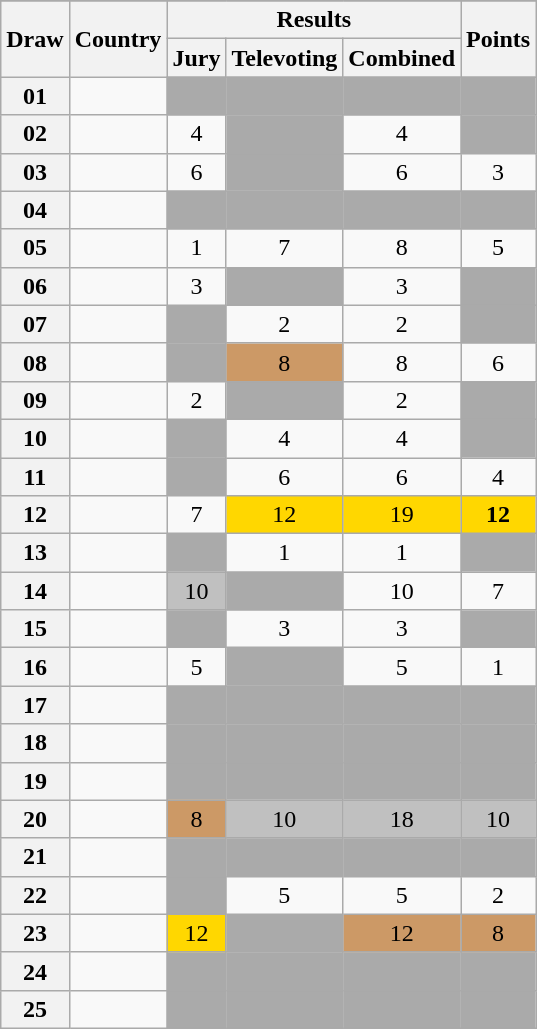<table class="sortable wikitable collapsible plainrowheaders" style="text-align:center;">
<tr>
</tr>
<tr>
<th scope="col" rowspan="2">Draw</th>
<th scope="col" rowspan="2">Country</th>
<th scope="col" colspan="3">Results</th>
<th scope="col" rowspan="2">Points</th>
</tr>
<tr>
<th scope="col">Jury</th>
<th scope="col">Televoting</th>
<th scope="col">Combined</th>
</tr>
<tr>
<th scope="row" style="text-align:center;">01</th>
<td style="text-align:left;"></td>
<td style="background:#AAAAAA;"></td>
<td style="background:#AAAAAA;"></td>
<td style="background:#AAAAAA;"></td>
<td style="background:#AAAAAA;"></td>
</tr>
<tr>
<th scope="row" style="text-align:center;">02</th>
<td style="text-align:left;"></td>
<td>4</td>
<td style="background:#AAAAAA;"></td>
<td>4</td>
<td style="background:#AAAAAA;"></td>
</tr>
<tr>
<th scope="row" style="text-align:center;">03</th>
<td style="text-align:left;"></td>
<td>6</td>
<td style="background:#AAAAAA;"></td>
<td>6</td>
<td>3</td>
</tr>
<tr>
<th scope="row" style="text-align:center;">04</th>
<td style="text-align:left;"></td>
<td style="background:#AAAAAA;"></td>
<td style="background:#AAAAAA;"></td>
<td style="background:#AAAAAA;"></td>
<td style="background:#AAAAAA;"></td>
</tr>
<tr>
<th scope="row" style="text-align:center;">05</th>
<td style="text-align:left;"></td>
<td>1</td>
<td>7</td>
<td>8</td>
<td>5</td>
</tr>
<tr>
<th scope="row" style="text-align:center;">06</th>
<td style="text-align:left;"></td>
<td>3</td>
<td style="background:#AAAAAA;"></td>
<td>3</td>
<td style="background:#AAAAAA;"></td>
</tr>
<tr>
<th scope="row" style="text-align:center;">07</th>
<td style="text-align:left;"></td>
<td style="background:#AAAAAA;"></td>
<td>2</td>
<td>2</td>
<td style="background:#AAAAAA;"></td>
</tr>
<tr>
<th scope="row" style="text-align:center;">08</th>
<td style="text-align:left;"></td>
<td style="background:#AAAAAA;"></td>
<td style="background:#CC9966;">8</td>
<td>8</td>
<td>6</td>
</tr>
<tr>
<th scope="row" style="text-align:center;">09</th>
<td style="text-align:left;"></td>
<td>2</td>
<td style="background:#AAAAAA;"></td>
<td>2</td>
<td style="background:#AAAAAA;"></td>
</tr>
<tr>
<th scope="row" style="text-align:center;">10</th>
<td style="text-align:left;"></td>
<td style="background:#AAAAAA;"></td>
<td>4</td>
<td>4</td>
<td style="background:#AAAAAA;"></td>
</tr>
<tr>
<th scope="row" style="text-align:center;">11</th>
<td style="text-align:left;"></td>
<td style="background:#AAAAAA;"></td>
<td>6</td>
<td>6</td>
<td>4</td>
</tr>
<tr>
<th scope="row" style="text-align:center;">12</th>
<td style="text-align:left;"></td>
<td>7</td>
<td style="background:gold;">12</td>
<td style="background:gold;">19</td>
<td style="background:gold;"><strong>12</strong></td>
</tr>
<tr>
<th scope="row" style="text-align:center;">13</th>
<td style="text-align:left;"></td>
<td style="background:#AAAAAA;"></td>
<td>1</td>
<td>1</td>
<td style="background:#AAAAAA;"></td>
</tr>
<tr>
<th scope="row" style="text-align:center;">14</th>
<td style="text-align:left;"></td>
<td style="background:silver;">10</td>
<td style="background:#AAAAAA;"></td>
<td>10</td>
<td>7</td>
</tr>
<tr>
<th scope="row" style="text-align:center;">15</th>
<td style="text-align:left;"></td>
<td style="background:#AAAAAA;"></td>
<td>3</td>
<td>3</td>
<td style="background:#AAAAAA;"></td>
</tr>
<tr>
<th scope="row" style="text-align:center;">16</th>
<td style="text-align:left;"></td>
<td>5</td>
<td style="background:#AAAAAA;"></td>
<td>5</td>
<td>1</td>
</tr>
<tr>
<th scope="row" style="text-align:center;">17</th>
<td style="text-align:left;"></td>
<td style="background:#AAAAAA;"></td>
<td style="background:#AAAAAA;"></td>
<td style="background:#AAAAAA;"></td>
<td style="background:#AAAAAA;"></td>
</tr>
<tr>
<th scope="row" style="text-align:center;">18</th>
<td style="text-align:left;"></td>
<td style="background:#AAAAAA;"></td>
<td style="background:#AAAAAA;"></td>
<td style="background:#AAAAAA;"></td>
<td style="background:#AAAAAA;"></td>
</tr>
<tr>
<th scope="row" style="text-align:center;">19</th>
<td style="text-align:left;"></td>
<td style="background:#AAAAAA;"></td>
<td style="background:#AAAAAA;"></td>
<td style="background:#AAAAAA;"></td>
<td style="background:#AAAAAA;"></td>
</tr>
<tr>
<th scope="row" style="text-align:center;">20</th>
<td style="text-align:left;"></td>
<td style="background:#CC9966;">8</td>
<td style="background:silver;">10</td>
<td style="background:silver;">18</td>
<td style="background:silver;">10</td>
</tr>
<tr>
<th scope="row" style="text-align:center;">21</th>
<td style="text-align:left;"></td>
<td style="background:#AAAAAA;"></td>
<td style="background:#AAAAAA;"></td>
<td style="background:#AAAAAA;"></td>
<td style="background:#AAAAAA;"></td>
</tr>
<tr>
<th scope="row" style="text-align:center;">22</th>
<td style="text-align:left;"></td>
<td style="background:#AAAAAA;"></td>
<td>5</td>
<td>5</td>
<td>2</td>
</tr>
<tr>
<th scope="row" style="text-align:center;">23</th>
<td style="text-align:left;"></td>
<td style="background:gold;">12</td>
<td style="background:#AAAAAA;"></td>
<td style="background:#CC9966;">12</td>
<td style="background:#CC9966;">8</td>
</tr>
<tr>
<th scope="row" style="text-align:center;">24</th>
<td style="text-align:left;"></td>
<td style="background:#AAAAAA;"></td>
<td style="background:#AAAAAA;"></td>
<td style="background:#AAAAAA;"></td>
<td style="background:#AAAAAA;"></td>
</tr>
<tr>
<th scope="row" style="text-align:center;">25</th>
<td style="text-align:left;"></td>
<td style="background:#AAAAAA;"></td>
<td style="background:#AAAAAA;"></td>
<td style="background:#AAAAAA;"></td>
<td style="background:#AAAAAA;"></td>
</tr>
</table>
